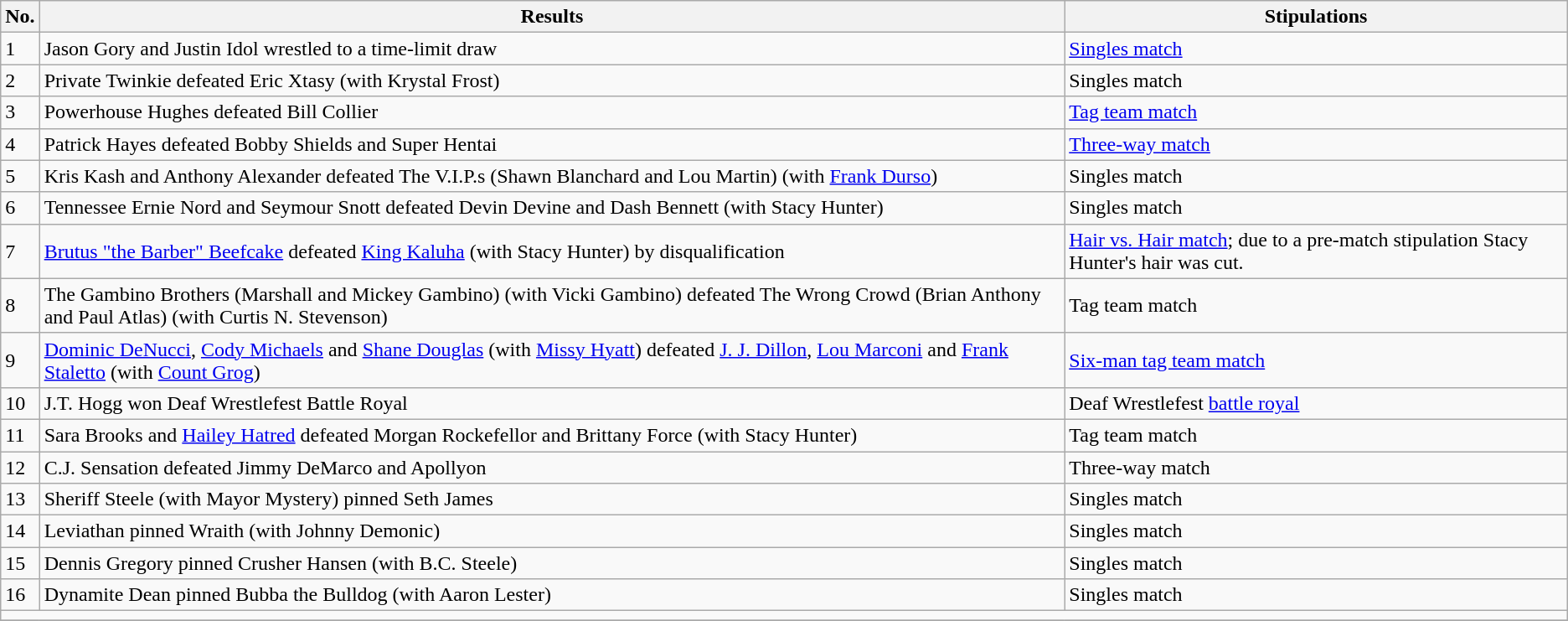<table class="wikitable">
<tr>
<th><strong>No.</strong></th>
<th><strong>Results</strong></th>
<th><strong>Stipulations</strong></th>
</tr>
<tr>
<td>1</td>
<td>Jason Gory and Justin Idol wrestled to a time-limit draw</td>
<td><a href='#'>Singles match</a></td>
</tr>
<tr>
<td>2</td>
<td>Private Twinkie defeated Eric Xtasy (with Krystal Frost)</td>
<td>Singles match</td>
</tr>
<tr>
<td>3</td>
<td>Powerhouse Hughes defeated Bill Collier</td>
<td><a href='#'>Tag team match</a></td>
</tr>
<tr>
<td>4</td>
<td>Patrick Hayes defeated Bobby Shields and Super Hentai</td>
<td><a href='#'>Three-way match</a></td>
</tr>
<tr>
<td>5</td>
<td>Kris Kash and Anthony Alexander defeated The V.I.P.s (Shawn Blanchard and Lou Martin) (with <a href='#'>Frank Durso</a>)</td>
<td>Singles match</td>
</tr>
<tr>
<td>6</td>
<td>Tennessee Ernie Nord and Seymour Snott defeated Devin Devine and Dash Bennett (with Stacy Hunter)</td>
<td>Singles match</td>
</tr>
<tr>
<td>7</td>
<td><a href='#'>Brutus "the Barber" Beefcake</a> defeated <a href='#'>King Kaluha</a> (with Stacy Hunter) by disqualification</td>
<td><a href='#'>Hair vs. Hair match</a>; due to a pre-match stipulation Stacy Hunter's hair was cut.</td>
</tr>
<tr>
<td>8</td>
<td>The Gambino Brothers (Marshall and Mickey Gambino) (with Vicki Gambino) defeated The Wrong Crowd (Brian Anthony and Paul Atlas) (with Curtis N. Stevenson)</td>
<td>Tag team match</td>
</tr>
<tr>
<td>9</td>
<td><a href='#'>Dominic DeNucci</a>, <a href='#'>Cody Michaels</a> and <a href='#'>Shane Douglas</a> (with <a href='#'>Missy Hyatt</a>) defeated <a href='#'>J. J. Dillon</a>, <a href='#'>Lou Marconi</a> and <a href='#'>Frank Staletto</a> (with <a href='#'>Count Grog</a>)</td>
<td><a href='#'>Six-man tag team match</a></td>
</tr>
<tr>
<td>10</td>
<td>J.T. Hogg won Deaf Wrestlefest Battle Royal</td>
<td>Deaf Wrestlefest <a href='#'>battle royal</a></td>
</tr>
<tr>
<td>11</td>
<td>Sara Brooks and <a href='#'>Hailey Hatred</a> defeated Morgan Rockefellor and Brittany Force (with Stacy Hunter)</td>
<td>Tag team match</td>
</tr>
<tr>
<td>12</td>
<td>C.J. Sensation defeated Jimmy DeMarco and Apollyon</td>
<td>Three-way match</td>
</tr>
<tr>
<td>13</td>
<td>Sheriff Steele (with Mayor Mystery) pinned Seth James</td>
<td>Singles match</td>
</tr>
<tr>
<td>14</td>
<td>Leviathan pinned Wraith (with Johnny Demonic)</td>
<td>Singles match</td>
</tr>
<tr>
<td>15</td>
<td>Dennis Gregory pinned Crusher Hansen (with B.C. Steele)</td>
<td>Singles match</td>
</tr>
<tr>
<td>16</td>
<td>Dynamite Dean pinned Bubba the Bulldog (with Aaron Lester)</td>
<td>Singles match</td>
</tr>
<tr>
<td colspan="4"></td>
</tr>
<tr>
</tr>
</table>
